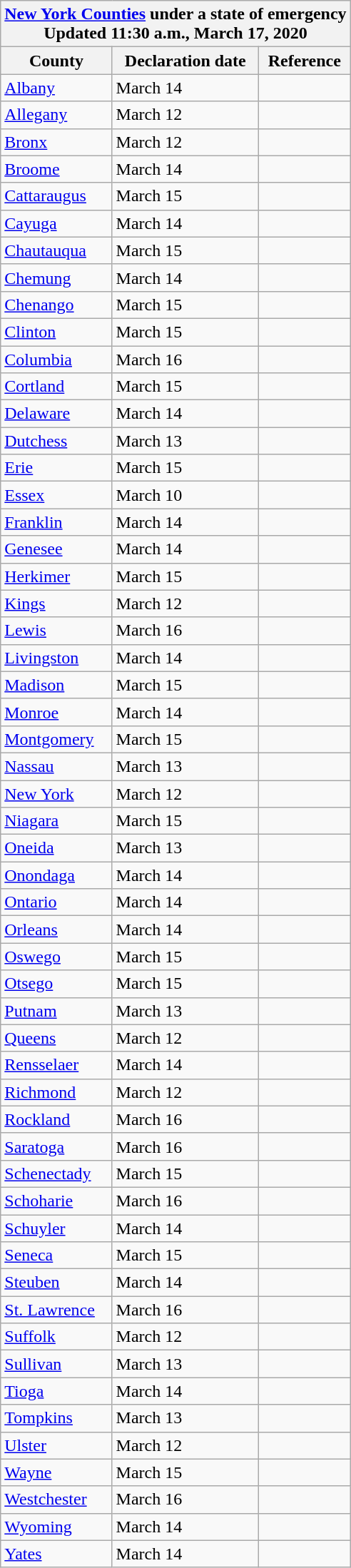<table class="wikitable sortable collapsible collapsed">
<tr>
<th colspan="3"><a href='#'>New York Counties</a> under a state of emergency<br>Updated 11:30 a.m., March 17, 2020</th>
</tr>
<tr>
<th>County</th>
<th>Declaration date</th>
<th>Reference</th>
</tr>
<tr>
<td><a href='#'>Albany</a></td>
<td>March 14</td>
<td></td>
</tr>
<tr>
<td><a href='#'>Allegany</a></td>
<td>March 12</td>
<td></td>
</tr>
<tr>
<td><a href='#'>Bronx</a></td>
<td>March 12</td>
<td></td>
</tr>
<tr>
<td><a href='#'>Broome</a></td>
<td>March 14</td>
<td></td>
</tr>
<tr>
<td><a href='#'>Cattaraugus</a></td>
<td>March 15</td>
<td></td>
</tr>
<tr>
<td><a href='#'>Cayuga</a></td>
<td>March 14</td>
<td></td>
</tr>
<tr>
<td><a href='#'>Chautauqua</a></td>
<td>March 15</td>
<td></td>
</tr>
<tr>
<td><a href='#'>Chemung</a></td>
<td>March 14</td>
<td></td>
</tr>
<tr>
<td><a href='#'>Chenango</a></td>
<td>March 15</td>
<td></td>
</tr>
<tr>
<td><a href='#'>Clinton</a></td>
<td>March 15</td>
<td></td>
</tr>
<tr>
<td><a href='#'>Columbia</a></td>
<td>March 16</td>
<td></td>
</tr>
<tr>
<td><a href='#'>Cortland</a></td>
<td>March 15</td>
<td></td>
</tr>
<tr>
<td><a href='#'>Delaware</a></td>
<td>March 14</td>
<td></td>
</tr>
<tr>
<td><a href='#'>Dutchess</a></td>
<td>March 13</td>
<td></td>
</tr>
<tr>
<td><a href='#'>Erie</a></td>
<td>March 15</td>
<td></td>
</tr>
<tr>
<td><a href='#'>Essex</a></td>
<td>March 10</td>
<td></td>
</tr>
<tr>
<td><a href='#'>Franklin</a></td>
<td>March 14</td>
<td></td>
</tr>
<tr>
<td><a href='#'>Genesee</a></td>
<td>March 14</td>
<td></td>
</tr>
<tr>
<td><a href='#'>Herkimer</a></td>
<td>March 15</td>
<td></td>
</tr>
<tr>
<td><a href='#'>Kings</a></td>
<td>March 12</td>
<td></td>
</tr>
<tr>
<td><a href='#'>Lewis</a></td>
<td>March 16</td>
<td></td>
</tr>
<tr>
<td><a href='#'>Livingston</a></td>
<td>March 14</td>
<td></td>
</tr>
<tr>
<td><a href='#'>Madison</a></td>
<td>March 15</td>
<td></td>
</tr>
<tr>
<td><a href='#'>Monroe</a></td>
<td>March 14</td>
<td></td>
</tr>
<tr>
<td><a href='#'>Montgomery</a></td>
<td>March 15</td>
<td></td>
</tr>
<tr>
<td><a href='#'>Nassau</a></td>
<td>March 13</td>
<td></td>
</tr>
<tr>
<td><a href='#'>New York</a></td>
<td>March 12</td>
<td></td>
</tr>
<tr>
<td><a href='#'>Niagara</a></td>
<td>March 15</td>
<td></td>
</tr>
<tr>
<td><a href='#'>Oneida</a></td>
<td>March 13</td>
<td></td>
</tr>
<tr>
<td><a href='#'>Onondaga</a></td>
<td>March 14</td>
<td></td>
</tr>
<tr>
<td><a href='#'>Ontario</a></td>
<td>March 14</td>
<td></td>
</tr>
<tr>
<td><a href='#'>Orleans</a></td>
<td>March 14</td>
<td></td>
</tr>
<tr>
<td><a href='#'>Oswego</a></td>
<td>March 15</td>
<td></td>
</tr>
<tr>
<td><a href='#'>Otsego</a></td>
<td>March 15</td>
<td></td>
</tr>
<tr>
<td><a href='#'>Putnam</a></td>
<td>March 13</td>
<td></td>
</tr>
<tr>
<td><a href='#'>Queens</a></td>
<td>March 12</td>
<td></td>
</tr>
<tr>
<td><a href='#'>Rensselaer</a></td>
<td>March 14</td>
<td></td>
</tr>
<tr>
<td><a href='#'>Richmond</a></td>
<td>March 12</td>
<td></td>
</tr>
<tr>
<td><a href='#'>Rockland</a></td>
<td>March 16</td>
<td></td>
</tr>
<tr>
<td><a href='#'>Saratoga</a></td>
<td>March 16</td>
<td></td>
</tr>
<tr>
<td><a href='#'>Schenectady</a></td>
<td>March 15</td>
<td></td>
</tr>
<tr>
<td><a href='#'>Schoharie</a></td>
<td>March 16</td>
<td></td>
</tr>
<tr>
<td><a href='#'>Schuyler</a></td>
<td>March 14</td>
<td></td>
</tr>
<tr>
<td><a href='#'>Seneca</a></td>
<td>March 15</td>
<td></td>
</tr>
<tr>
<td><a href='#'>Steuben</a></td>
<td>March 14</td>
<td></td>
</tr>
<tr>
<td><a href='#'>St. Lawrence</a></td>
<td>March 16</td>
<td></td>
</tr>
<tr>
<td><a href='#'>Suffolk</a></td>
<td>March 12</td>
<td></td>
</tr>
<tr>
<td><a href='#'>Sullivan</a></td>
<td>March 13</td>
<td></td>
</tr>
<tr>
<td><a href='#'>Tioga</a></td>
<td>March 14</td>
<td></td>
</tr>
<tr>
<td><a href='#'>Tompkins</a></td>
<td>March 13</td>
<td></td>
</tr>
<tr>
<td><a href='#'>Ulster</a></td>
<td>March 12</td>
<td></td>
</tr>
<tr>
<td><a href='#'>Wayne</a></td>
<td>March 15</td>
<td></td>
</tr>
<tr>
<td><a href='#'>Westchester</a></td>
<td>March 16</td>
<td></td>
</tr>
<tr>
<td><a href='#'>Wyoming</a></td>
<td>March 14</td>
<td></td>
</tr>
<tr>
<td><a href='#'>Yates</a></td>
<td>March 14</td>
<td></td>
</tr>
</table>
